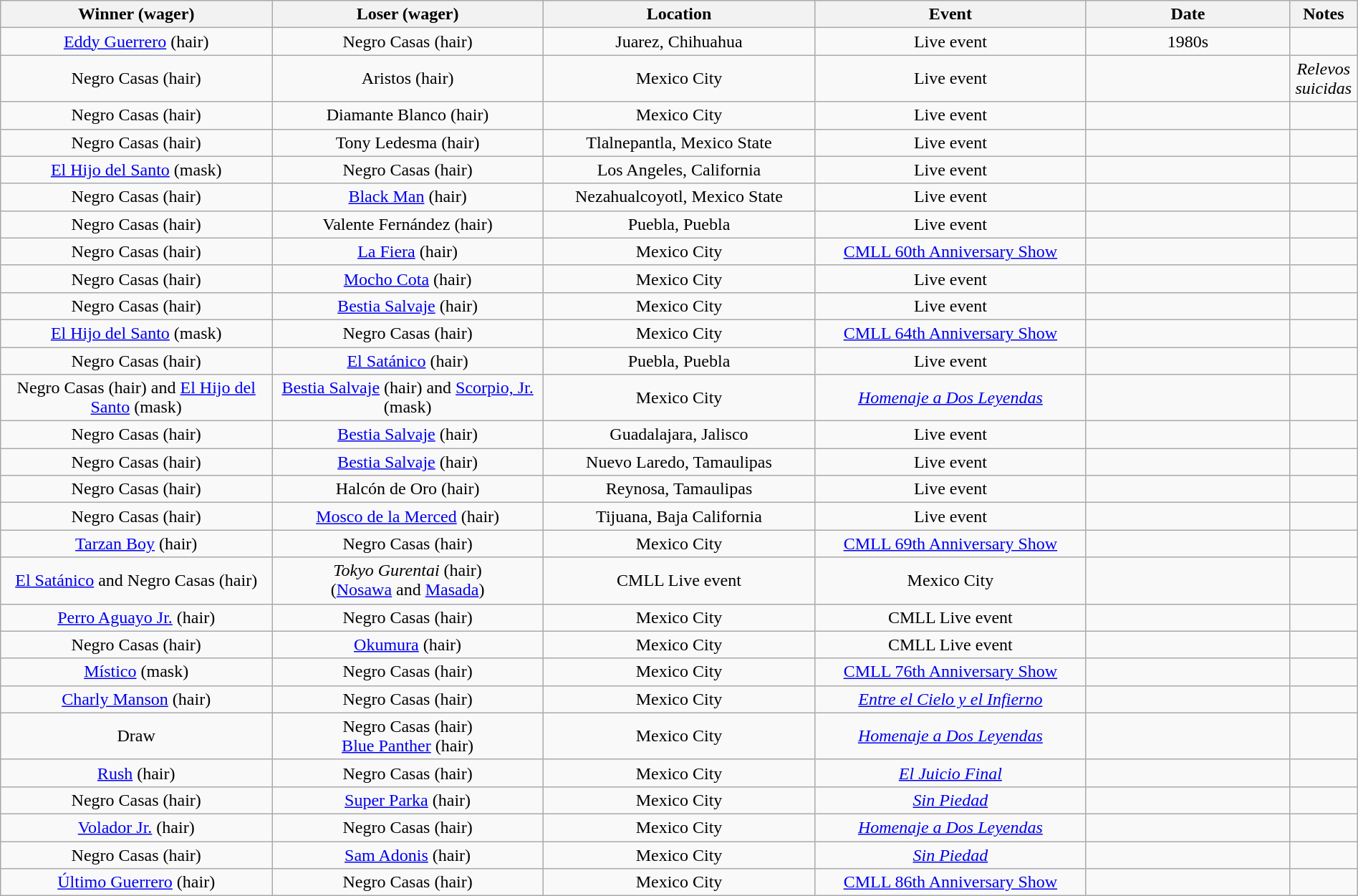<table class="wikitable sortable" width=100%  style="text-align: center">
<tr>
<th width=20% scope="col">Winner (wager)</th>
<th width=20% scope="col">Loser (wager)</th>
<th width=20% scope="col">Location</th>
<th width=20% scope="col">Event</th>
<th width=15% scope="col">Date</th>
<th class="unsortable" width=5% scope="col">Notes</th>
</tr>
<tr>
<td><a href='#'>Eddy Guerrero</a> (hair)</td>
<td>Negro Casas (hair)</td>
<td>Juarez, Chihuahua</td>
<td>Live event</td>
<td>1980s</td>
<td> </td>
</tr>
<tr>
<td>Negro Casas (hair)</td>
<td>Aristos (hair)</td>
<td>Mexico City</td>
<td>Live event</td>
<td></td>
<td><em>Relevos suicidas</em></td>
</tr>
<tr>
<td>Negro Casas (hair)</td>
<td>Diamante Blanco (hair)</td>
<td>Mexico City</td>
<td>Live event</td>
<td></td>
<td></td>
</tr>
<tr>
<td>Negro Casas (hair)</td>
<td>Tony Ledesma (hair)</td>
<td>Tlalnepantla, Mexico State</td>
<td>Live event</td>
<td></td>
<td></td>
</tr>
<tr>
<td><a href='#'>El Hijo del Santo</a> (mask)</td>
<td>Negro Casas (hair)</td>
<td>Los Angeles, California</td>
<td>Live event</td>
<td></td>
<td></td>
</tr>
<tr>
<td>Negro Casas (hair)</td>
<td><a href='#'>Black Man</a> (hair)</td>
<td>Nezahualcoyotl, Mexico State</td>
<td>Live event</td>
<td></td>
<td></td>
</tr>
<tr>
<td>Negro Casas (hair)</td>
<td>Valente Fernández (hair)</td>
<td>Puebla, Puebla</td>
<td>Live event</td>
<td></td>
<td></td>
</tr>
<tr>
<td>Negro Casas (hair)</td>
<td><a href='#'>La Fiera</a> (hair)</td>
<td>Mexico City</td>
<td><a href='#'>CMLL 60th Anniversary Show</a></td>
<td></td>
<td></td>
</tr>
<tr>
<td>Negro Casas (hair)</td>
<td><a href='#'>Mocho Cota</a> (hair)</td>
<td>Mexico City</td>
<td>Live event</td>
<td></td>
<td></td>
</tr>
<tr>
<td>Negro Casas (hair)</td>
<td><a href='#'>Bestia Salvaje</a> (hair)</td>
<td>Mexico City</td>
<td>Live event</td>
<td></td>
<td></td>
</tr>
<tr>
<td><a href='#'>El Hijo del Santo</a> (mask)</td>
<td>Negro Casas (hair)</td>
<td>Mexico City</td>
<td><a href='#'>CMLL 64th Anniversary Show</a></td>
<td></td>
<td></td>
</tr>
<tr>
<td>Negro Casas (hair)</td>
<td><a href='#'>El Satánico</a> (hair)</td>
<td>Puebla, Puebla</td>
<td>Live event</td>
<td></td>
<td></td>
</tr>
<tr>
<td>Negro Casas (hair) and <a href='#'>El Hijo del Santo</a> (mask)</td>
<td><a href='#'>Bestia Salvaje</a> (hair) and <a href='#'>Scorpio, Jr.</a> (mask)</td>
<td>Mexico City</td>
<td><em><a href='#'>Homenaje a Dos Leyendas</a></em></td>
<td></td>
<td></td>
</tr>
<tr>
<td>Negro Casas (hair)</td>
<td><a href='#'>Bestia Salvaje</a> (hair)</td>
<td>Guadalajara, Jalisco</td>
<td>Live event</td>
<td></td>
<td></td>
</tr>
<tr>
<td>Negro Casas (hair)</td>
<td><a href='#'>Bestia Salvaje</a> (hair)</td>
<td>Nuevo Laredo, Tamaulipas</td>
<td>Live event</td>
<td></td>
<td></td>
</tr>
<tr>
<td>Negro Casas (hair)</td>
<td>Halcón de Oro (hair)</td>
<td>Reynosa, Tamaulipas</td>
<td>Live event</td>
<td></td>
<td></td>
</tr>
<tr>
<td>Negro Casas (hair)</td>
<td><a href='#'>Mosco de la Merced</a> (hair)</td>
<td>Tijuana, Baja California</td>
<td>Live event</td>
<td></td>
<td></td>
</tr>
<tr>
<td><a href='#'>Tarzan Boy</a> (hair)</td>
<td>Negro Casas (hair)</td>
<td>Mexico City</td>
<td><a href='#'>CMLL 69th Anniversary Show</a></td>
<td></td>
<td></td>
</tr>
<tr>
<td><a href='#'>El Satánico</a> and Negro Casas (hair)</td>
<td><em>Tokyo Gurentai</em> (hair)<br>(<a href='#'>Nosawa</a> and <a href='#'>Masada</a>)</td>
<td>CMLL Live event</td>
<td>Mexico City</td>
<td></td>
<td></td>
</tr>
<tr>
<td><a href='#'>Perro Aguayo Jr.</a> (hair)</td>
<td>Negro Casas (hair)</td>
<td>Mexico City</td>
<td>CMLL Live event</td>
<td></td>
<td></td>
</tr>
<tr>
<td>Negro Casas (hair)</td>
<td><a href='#'>Okumura</a> (hair)</td>
<td>Mexico City</td>
<td>CMLL Live event</td>
<td></td>
<td></td>
</tr>
<tr>
<td><a href='#'>Místico</a> (mask)</td>
<td>Negro Casas (hair)</td>
<td>Mexico City</td>
<td><a href='#'>CMLL 76th Anniversary Show</a></td>
<td></td>
<td></td>
</tr>
<tr>
<td><a href='#'>Charly Manson</a> (hair)</td>
<td>Negro Casas (hair)</td>
<td>Mexico City</td>
<td><em><a href='#'>Entre el Cielo y el Infierno</a></em></td>
<td></td>
<td></td>
</tr>
<tr>
<td>Draw</td>
<td>Negro Casas (hair)<br><a href='#'>Blue Panther</a> (hair)</td>
<td>Mexico City</td>
<td><em><a href='#'>Homenaje a Dos Leyendas</a></em></td>
<td></td>
<td></td>
</tr>
<tr>
<td><a href='#'>Rush</a> (hair)</td>
<td>Negro Casas (hair)</td>
<td>Mexico City</td>
<td><em><a href='#'>El Juicio Final</a></em></td>
<td></td>
<td></td>
</tr>
<tr>
<td>Negro Casas (hair)</td>
<td><a href='#'>Super Parka</a> (hair)</td>
<td>Mexico City</td>
<td><em><a href='#'>Sin Piedad</a></em></td>
<td></td>
<td></td>
</tr>
<tr>
<td><a href='#'>Volador Jr.</a> (hair)</td>
<td>Negro Casas (hair)</td>
<td>Mexico City</td>
<td><em><a href='#'>Homenaje a Dos Leyendas</a></em></td>
<td></td>
<td></td>
</tr>
<tr>
<td>Negro Casas (hair)</td>
<td><a href='#'>Sam Adonis</a> (hair)</td>
<td>Mexico City</td>
<td><em><a href='#'>Sin Piedad</a></em></td>
<td></td>
<td></td>
</tr>
<tr>
<td><a href='#'>Último Guerrero</a> (hair)</td>
<td>Negro Casas (hair)</td>
<td>Mexico City</td>
<td><a href='#'>CMLL 86th Anniversary Show</a></td>
<td></td>
<td></td>
</tr>
</table>
